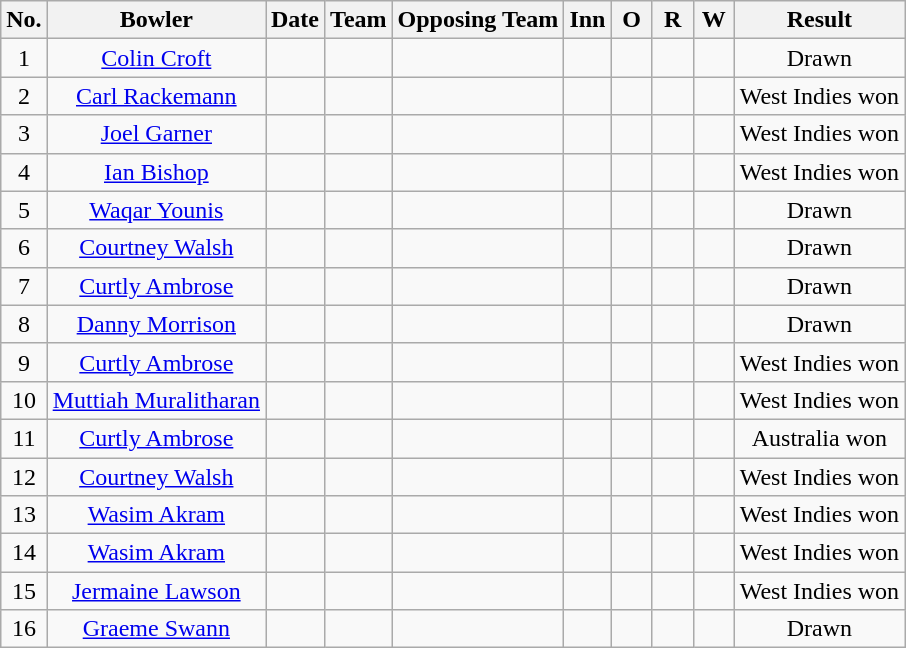<table class="wikitable sortable">
<tr align=center>
<th>No.</th>
<th>Bowler</th>
<th>Date</th>
<th>Team</th>
<th>Opposing Team</th>
<th scope="col" style="width:20px;">Inn</th>
<th scope="col" style="width:20px;">O</th>
<th scope="col" style="width:20px;">R</th>
<th scope="col" style="width:20px;">W</th>
<th>Result</th>
</tr>
<tr align="center">
<td>1</td>
<td><a href='#'>Colin Croft</a></td>
<td></td>
<td></td>
<td></td>
<td></td>
<td></td>
<td></td>
<td></td>
<td>Drawn</td>
</tr>
<tr align="center">
<td>2</td>
<td><a href='#'>Carl Rackemann</a></td>
<td></td>
<td></td>
<td></td>
<td></td>
<td></td>
<td></td>
<td></td>
<td>West Indies won</td>
</tr>
<tr align="center">
<td>3</td>
<td><a href='#'>Joel Garner</a></td>
<td></td>
<td></td>
<td></td>
<td></td>
<td></td>
<td></td>
<td></td>
<td>West Indies won</td>
</tr>
<tr align="center">
<td>4</td>
<td><a href='#'>Ian Bishop</a></td>
<td></td>
<td></td>
<td></td>
<td></td>
<td></td>
<td></td>
<td></td>
<td>West Indies won</td>
</tr>
<tr align="center">
<td>5</td>
<td><a href='#'>Waqar Younis</a></td>
<td></td>
<td></td>
<td></td>
<td></td>
<td></td>
<td></td>
<td></td>
<td>Drawn</td>
</tr>
<tr align="center">
<td>6</td>
<td><a href='#'>Courtney Walsh</a></td>
<td></td>
<td></td>
<td></td>
<td></td>
<td></td>
<td></td>
<td></td>
<td>Drawn</td>
</tr>
<tr align="center">
<td>7</td>
<td><a href='#'>Curtly Ambrose</a></td>
<td></td>
<td></td>
<td></td>
<td></td>
<td></td>
<td></td>
<td></td>
<td>Drawn</td>
</tr>
<tr align="center">
<td>8</td>
<td><a href='#'>Danny Morrison</a></td>
<td></td>
<td></td>
<td></td>
<td></td>
<td></td>
<td></td>
<td></td>
<td>Drawn</td>
</tr>
<tr align="center">
<td>9</td>
<td><a href='#'>Curtly Ambrose</a></td>
<td></td>
<td></td>
<td></td>
<td></td>
<td></td>
<td></td>
<td></td>
<td>West Indies won</td>
</tr>
<tr align="center">
<td>10</td>
<td><a href='#'>Muttiah Muralitharan</a></td>
<td></td>
<td></td>
<td></td>
<td></td>
<td></td>
<td></td>
<td></td>
<td>West Indies won</td>
</tr>
<tr align="center">
<td>11</td>
<td><a href='#'>Curtly Ambrose</a></td>
<td></td>
<td></td>
<td></td>
<td></td>
<td></td>
<td></td>
<td></td>
<td>Australia won</td>
</tr>
<tr align="center">
<td>12</td>
<td><a href='#'>Courtney Walsh</a></td>
<td></td>
<td></td>
<td></td>
<td></td>
<td></td>
<td></td>
<td></td>
<td>West Indies won</td>
</tr>
<tr align="center">
<td>13</td>
<td><a href='#'>Wasim Akram</a></td>
<td></td>
<td></td>
<td></td>
<td></td>
<td></td>
<td></td>
<td></td>
<td>West Indies won</td>
</tr>
<tr align="center">
<td>14</td>
<td><a href='#'>Wasim Akram</a></td>
<td></td>
<td></td>
<td></td>
<td></td>
<td></td>
<td></td>
<td></td>
<td>West Indies won</td>
</tr>
<tr align="center">
<td>15</td>
<td><a href='#'>Jermaine Lawson</a></td>
<td></td>
<td></td>
<td></td>
<td></td>
<td></td>
<td></td>
<td></td>
<td>West Indies won</td>
</tr>
<tr align="center">
<td>16</td>
<td><a href='#'>Graeme Swann</a></td>
<td></td>
<td></td>
<td></td>
<td></td>
<td></td>
<td></td>
<td></td>
<td>Drawn</td>
</tr>
</table>
